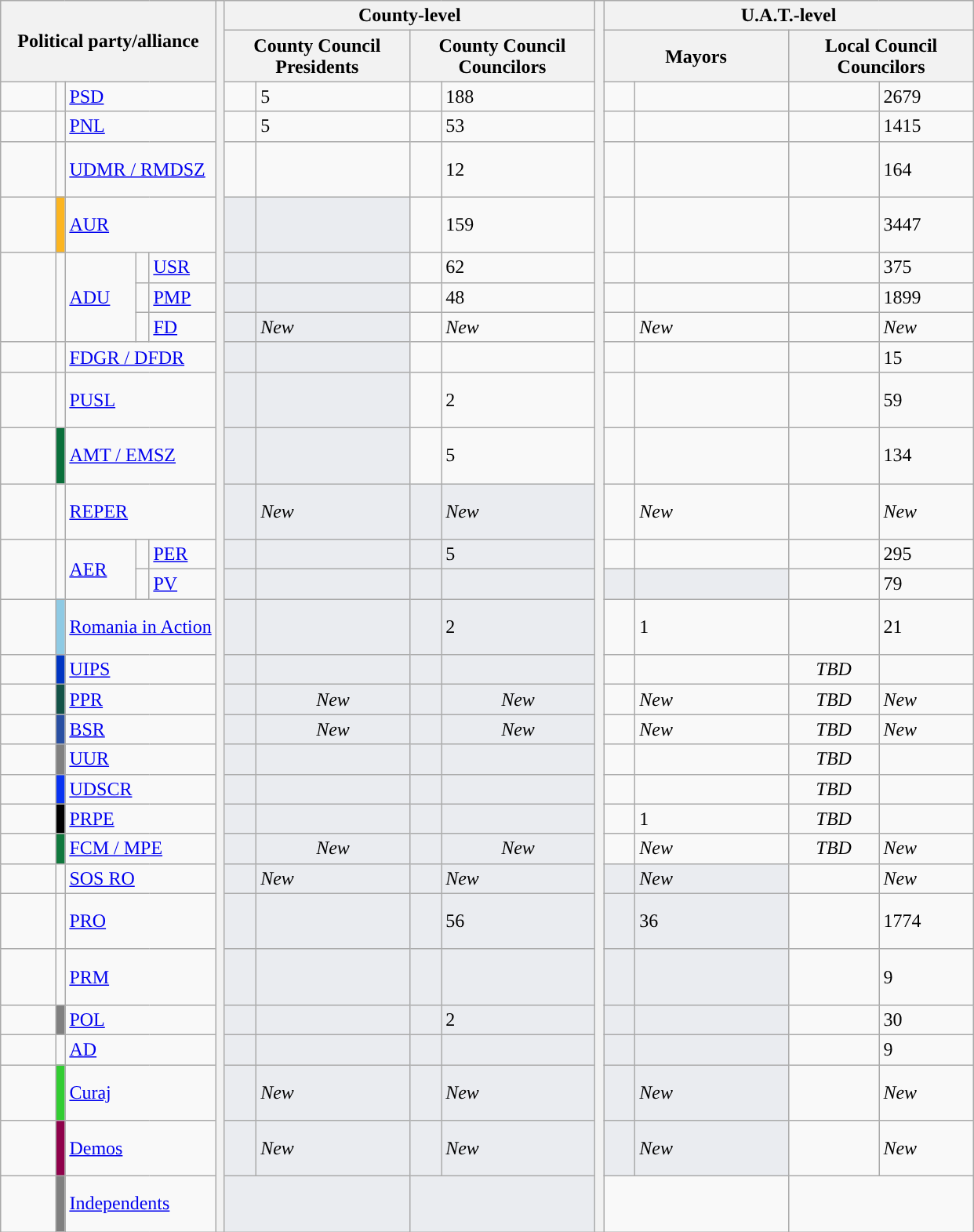<table class="wikitable">
<tr>
<th colspan="5" rowspan="2">Political party/alliance</th>
<th rowspan="31"></th>
<th colspan="4">County-level</th>
<th rowspan="31"></th>
<th colspan="4">U.A.T.-level</th>
</tr>
<tr>
<th colspan="2" style="width: 150px;">County Council Presidents</th>
<th colspan="2" style="width: 150px;">County Council Councilors</th>
<th colspan="2" style="width: 150px;">Mayors</th>
<th colspan="2" style="width: 150px;">Local Council Councilors</th>
</tr>
<tr>
<td style="text-align: center;"></td>
<td style="color:inherit;background:"></td>
<td colspan="3"><a href='#'>PSD</a></td>
<td style="text-align: center;"></td>
<td>5</td>
<td style="text-align: center;"></td>
<td>188</td>
<td style="text-align: center;"></td>
<td></td>
<td style="text-align: center;"></td>
<td>2679</td>
</tr>
<tr>
<td style="text-align: center;"></td>
<td style="color:inherit;background:"></td>
<td colspan="3"><a href='#'>PNL</a></td>
<td style="text-align: center;"></td>
<td>5</td>
<td style="text-align: center;"></td>
<td>53</td>
<td style="text-align: center;"></td>
<td></td>
<td style="text-align: center;"></td>
<td> 1415</td>
</tr>
<tr>
<td width="40" height="40" style="text-align: center;"></td>
<td style="color:inherit;background:"></td>
<td colspan="3"><a href='#'>UDMR / RMDSZ</a></td>
<td style="text-align: center;"></td>
<td></td>
<td style="text-align: center;"></td>
<td>12</td>
<td style="text-align: center;"></td>
<td></td>
<td style="text-align: center;"></td>
<td> 164</td>
</tr>
<tr>
<td width="40" height="40" style="text-align: center;"></td>
<td style="background:#FCB521;"></td>
<td colspan="3"><a href='#'>AUR</a></td>
<td style="background:#EAECF0; text-align: center;"></td>
<td style="background:#EAECF0;"></td>
<td style="text-align: center;"></td>
<td>159</td>
<td style="text-align: center;"></td>
<td></td>
<td style="text-align: center;"></td>
<td>3447</td>
</tr>
<tr>
<td rowspan="3" style="text-align: center;"></td>
<td rowspan="3" style="color:inherit;background:"></td>
<td rowspan="3"><a href='#'>ADU</a></td>
<td style="color:inherit;background:"></td>
<td><a href='#'>USR</a></td>
<td style="background:#EAECF0; text-align: center;"></td>
<td style="background:#EAECF0;"></td>
<td style="text-align: center;"></td>
<td>62</td>
<td style="text-align: center;"></td>
<td></td>
<td style="text-align: center;"></td>
<td>375</td>
</tr>
<tr>
<td style="color:inherit;background:"></td>
<td><a href='#'>PMP</a></td>
<td style="background:#EAECF0; text-align: center;"></td>
<td style="background:#EAECF0;"></td>
<td style="text-align: center;"></td>
<td>48</td>
<td style="text-align: center;"></td>
<td></td>
<td style="text-align: center;"></td>
<td> 1899</td>
</tr>
<tr>
<td style="color:inherit;background:"></td>
<td><a href='#'>FD</a></td>
<td style="background:#EAECF0; text-align: center;"></td>
<td style="background:#EAECF0;"><em>New</em></td>
<td style="text-align: center;"></td>
<td><em>New</em></td>
<td style="text-align: center;"></td>
<td><em>New</em></td>
<td style="text-align: center;"></td>
<td><em>New</em></td>
</tr>
<tr>
<td style="text-align: center;"></td>
<td style="color:inherit;background:"></td>
<td colspan="3"><a href='#'>FDGR / DFDR</a></td>
<td style="background:#EAECF0; text-align: center;"></td>
<td style="background:#EAECF0;"></td>
<td style="text-align: center;"></td>
<td></td>
<td style="text-align: center;"></td>
<td></td>
<td style="text-align: center;"></td>
<td>15</td>
</tr>
<tr>
<td width="40" height="40" style="text-align: center;"></td>
<td style="color:inherit;background:"></td>
<td colspan="3"><a href='#'>PUSL</a></td>
<td style="background:#EAECF0; text-align: center;"></td>
<td style="background:#EAECF0;"></td>
<td style="text-align: center;"></td>
<td>2</td>
<td style="text-align: center;"></td>
<td></td>
<td style="text-align: center;"></td>
<td>59</td>
</tr>
<tr>
<td width="40" height="40" style="text-align: center;"></td>
<td style="background:#0A6F3B;"></td>
<td colspan="3"><a href='#'>AMT / EMSZ</a></td>
<td style="background:#EAECF0; text-align: center;"></td>
<td style="background:#EAECF0;"></td>
<td style="text-align: center;"></td>
<td>5</td>
<td style="text-align: center;"></td>
<td></td>
<td style="text-align: center;"></td>
<td>134</td>
</tr>
<tr>
<td width="40" height="40" style="text-align: center;"></td>
<td style="color:inherit;background:"></td>
<td colspan="3"><a href='#'>REPER</a></td>
<td style="background:#EAECF0; text-align: center;"></td>
<td style="background:#EAECF0;"><em>New</em></td>
<td style="background:#EAECF0; text-align: center;"></td>
<td style="background:#EAECF0;"><em>New</em></td>
<td style="text-align: center;"></td>
<td><em>New</em></td>
<td style="text-align: center;"></td>
<td><em>New</em></td>
</tr>
<tr>
<td rowspan="2" style="text-align: center;"></td>
<td rowspan="2" style="color:inherit;background:"></td>
<td rowspan="2"><a href='#'>AER</a></td>
<td style="color:inherit;background:"></td>
<td><a href='#'>PER</a></td>
<td style="background:#EAECF0; text-align: center;"></td>
<td style="background:#EAECF0;"></td>
<td style="background:#EAECF0; text-align: center;"></td>
<td style="background:#EAECF0;">5</td>
<td style="text-align: center;"></td>
<td></td>
<td style="text-align: center;"></td>
<td>295</td>
</tr>
<tr>
<td style="color:inherit;background:"></td>
<td><a href='#'>PV</a></td>
<td style="background:#EAECF0; text-align: center;"></td>
<td style="background:#EAECF0;"></td>
<td style="background:#EAECF0; text-align: center;"></td>
<td style="background:#EAECF0;"></td>
<td style="background:#EAECF0; text-align: center;"></td>
<td style="background:#EAECF0;"></td>
<td style="text-align: center;"></td>
<td>79</td>
</tr>
<tr>
<td width="40" height="40" style="text-align: center;"></td>
<td style="background:#8ECAE4;"></td>
<td colspan="3"><a href='#'>Romania in Action</a></td>
<td style="background:#EAECF0; text-align: center;"></td>
<td style="background:#EAECF0;"></td>
<td style="background:#EAECF0; text-align: center;"></td>
<td style="background:#EAECF0;">2</td>
<td style="text-align: center;"></td>
<td>1</td>
<td style="text-align: center;"></td>
<td>21</td>
</tr>
<tr>
<td></td>
<td style="background:#0035C2;"></td>
<td colspan="3"><a href='#'>UIPS</a></td>
<td style="background:#EAECF0; text-align: center;"></td>
<td style="background:#EAECF0; text-align: center;"></td>
<td style="background:#EAECF0; text-align: center;"></td>
<td style="background:#EAECF0; text-align: center;"></td>
<td style="text-align: center;"></td>
<td></td>
<td style="text-align: center;"><em>TBD</em></td>
<td></td>
</tr>
<tr>
<td></td>
<td style="background:#135247;"></td>
<td colspan="3"><a href='#'>PPR</a></td>
<td style="background:#EAECF0; text-align: center;"></td>
<td style="background:#EAECF0; text-align: center;"><em>New</em></td>
<td style="background:#EAECF0; text-align: center;"></td>
<td style="background:#EAECF0; text-align: center;"><em>New</em></td>
<td style="text-align: center;"></td>
<td><em>New</em></td>
<td style="text-align: center;"><em>TBD</em></td>
<td><em>New</em></td>
</tr>
<tr>
<td></td>
<td style="background:#294FA2;"></td>
<td colspan="3"><a href='#'>BSR</a></td>
<td style="background:#EAECF0; text-align: center;"></td>
<td style="background:#EAECF0; text-align: center;"><em>New</em></td>
<td style="background:#EAECF0; text-align: center;"></td>
<td style="background:#EAECF0; text-align: center;"><em>New</em></td>
<td style="text-align: center;"></td>
<td><em>New</em></td>
<td style="text-align: center;"><em>TBD</em></td>
<td><em>New</em></td>
</tr>
<tr>
<td></td>
<td style="background:Grey;"></td>
<td colspan="3"><a href='#'>UUR</a></td>
<td style="background:#EAECF0; text-align: center;"></td>
<td style="background:#EAECF0; text-align: center;"></td>
<td style="background:#EAECF0; text-align: center;"></td>
<td style="background:#EAECF0; text-align: center;"></td>
<td style="text-align: center;"></td>
<td></td>
<td style="text-align: center;"><em>TBD</em></td>
<td></td>
</tr>
<tr>
<td></td>
<td style="background:#0833F2;"></td>
<td colspan="3"><a href='#'>UDSCR</a></td>
<td style="background:#EAECF0; text-align: center;"></td>
<td style="background:#EAECF0; text-align: center;"></td>
<td style="background:#EAECF0; text-align: center;"></td>
<td style="background:#EAECF0; text-align: center;"></td>
<td style="text-align: center;"></td>
<td></td>
<td style="text-align: center;"><em>TBD</em></td>
<td></td>
</tr>
<tr>
<td></td>
<td style="background:Black;"></td>
<td colspan="3"><a href='#'>PRPE</a></td>
<td style="background:#EAECF0; text-align: center;"></td>
<td style="background:#EAECF0; text-align: center;"></td>
<td style="background:#EAECF0; text-align: center;"></td>
<td style="background:#EAECF0; text-align: center;"></td>
<td style="text-align: center;"></td>
<td>1</td>
<td style="text-align: center;"><em>TBD</em></td>
<td></td>
</tr>
<tr>
<td></td>
<td style="background:#10783D;"></td>
<td colspan="3"><a href='#'>FCM / MPE</a></td>
<td style="background:#EAECF0; text-align: center;"></td>
<td style="background:#EAECF0; text-align: center;"><em>New</em></td>
<td style="background:#EAECF0; text-align: center;"></td>
<td style="background:#EAECF0; text-align: center;"><em>New</em></td>
<td style="text-align: center;"></td>
<td><em>New</em></td>
<td style="text-align: center;"><em>TBD</em></td>
<td><em>New</em></td>
</tr>
<tr>
<td style="text-align: center;"></td>
<td style="color:inherit;background:"></td>
<td colspan="3"><a href='#'>SOS RO</a></td>
<td style="background:#EAECF0; text-align: center;"></td>
<td style="background:#EAECF0;"><em>New</em></td>
<td style="background:#EAECF0; text-align: center;"></td>
<td style="background:#EAECF0;"><em>New</em></td>
<td style="background:#EAECF0; text-align: center;"></td>
<td style="background:#EAECF0;"><em>New</em></td>
<td style="text-align: center;"></td>
<td><em>New</em></td>
</tr>
<tr>
<td width="40" height="40" style="text-align: center;"></td>
<td style="color:inherit;background:"></td>
<td colspan="3"><a href='#'>PRO</a></td>
<td style="background:#EAECF0; text-align: center;"></td>
<td style="background:#EAECF0;"></td>
<td style="background:#EAECF0; text-align: center;"></td>
<td style="background:#EAECF0;">56</td>
<td style="background:#EAECF0; text-align: center;"></td>
<td style="background:#EAECF0;">36</td>
<td style="text-align: center;"></td>
<td> 1774</td>
</tr>
<tr>
<td width="40" height="40" style="text-align: center;"></td>
<td style="color:inherit;background:"></td>
<td colspan="3"><a href='#'>PRM</a></td>
<td style="background:#EAECF0; text-align: center;"></td>
<td style="background:#EAECF0;"></td>
<td style="background:#EAECF0; text-align: center;"></td>
<td style="background:#EAECF0;"></td>
<td style="background:#EAECF0; text-align: center;"></td>
<td style="background:#EAECF0;"></td>
<td style="text-align: center;"></td>
<td>9</td>
</tr>
<tr>
<td style="text-align: center;"></td>
<td style="background:grey;"></td>
<td colspan="3"><a href='#'>POL</a></td>
<td style="background:#EAECF0; text-align: center;"></td>
<td style="background:#EAECF0;"></td>
<td style="background:#EAECF0; text-align: center;"></td>
<td style="background:#EAECF0;">2</td>
<td style="background:#EAECF0; text-align: center;"></td>
<td style="background:#EAECF0;"></td>
<td style="text-align: center;"></td>
<td>30</td>
</tr>
<tr>
<td style="text-align: center;"></td>
<td style="color:inherit;background:"></td>
<td colspan="3"><a href='#'>AD</a></td>
<td style="background:#EAECF0; text-align: center;"></td>
<td style="background:#EAECF0;"></td>
<td style="background:#EAECF0; text-align: center;"></td>
<td style="background:#EAECF0;"></td>
<td style="background:#EAECF0; text-align: center;"></td>
<td style="background:#EAECF0;"></td>
<td style="text-align: center;"></td>
<td>9</td>
</tr>
<tr>
<td width="40" height="40" style="text-align: center;"></td>
<td style="background:#32CD32;"></td>
<td colspan="3"><a href='#'>Curaj</a></td>
<td style="background:#EAECF0; text-align: center;"></td>
<td style="background:#EAECF0;"><em>New</em></td>
<td style="background:#EAECF0; text-align: center;"></td>
<td style="background:#EAECF0;"><em>New</em></td>
<td style="background:#EAECF0; text-align: center;"></td>
<td style="background:#EAECF0;"><em>New</em></td>
<td style="text-align: center;"></td>
<td><em>New</em></td>
</tr>
<tr>
<td width="40" height="40" style="text-align: center;"></td>
<td style="background:#8F014B;"></td>
<td colspan="3"><a href='#'>Demos</a></td>
<td style="background:#EAECF0; text-align: center;"></td>
<td style="background:#EAECF0;"><em>New</em></td>
<td style="background:#EAECF0; text-align: center;"></td>
<td style="background:#EAECF0;"><em>New</em></td>
<td style="background:#EAECF0; text-align: center;"></td>
<td style="background:#EAECF0;"><em>New</em></td>
<td style="text-align: center;"></td>
<td><em>New</em></td>
</tr>
<tr>
<td width="40" height="40" style="text-align: center;"></td>
<td style="background:Grey;"></td>
<td colspan="3"><a href='#'>Independents</a></td>
<td style="background:#EAECF0; text-align: center;"  colspan="2"></td>
<td style="background:#EAECF0; text-align: center;"  colspan="2"></td>
<td style="text-align: center;"  colspan="2"></td>
<td style="text-align: center;"  colspan="2"></td>
</tr>
</table>
